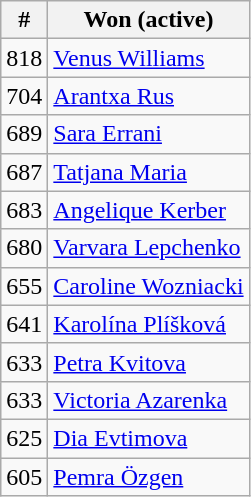<table class=wikitable style=display:inline-table>
<tr>
<th>#</th>
<th>Won (active)</th>
</tr>
<tr>
<td>818</td>
<td> <a href='#'>Venus Williams</a></td>
</tr>
<tr>
<td>704</td>
<td> <a href='#'>Arantxa Rus</a></td>
</tr>
<tr>
<td>689</td>
<td> <a href='#'>Sara Errani</a></td>
</tr>
<tr>
<td>687</td>
<td> <a href='#'>Tatjana Maria</a></td>
</tr>
<tr>
<td>683</td>
<td> <a href='#'>Angelique Kerber</a></td>
</tr>
<tr>
<td>680</td>
<td> <a href='#'>Varvara Lepchenko</a></td>
</tr>
<tr>
<td>655</td>
<td> <a href='#'>Caroline Wozniacki</a></td>
</tr>
<tr>
<td>641</td>
<td> <a href='#'>Karolína Plíšková</a></td>
</tr>
<tr>
<td>633</td>
<td> <a href='#'>Petra Kvitova</a></td>
</tr>
<tr>
<td>633</td>
<td> <a href='#'>Victoria Azarenka</a></td>
</tr>
<tr>
<td>625</td>
<td> <a href='#'>Dia Evtimova</a></td>
</tr>
<tr>
<td>605</td>
<td> <a href='#'>Pemra Özgen</a></td>
</tr>
</table>
